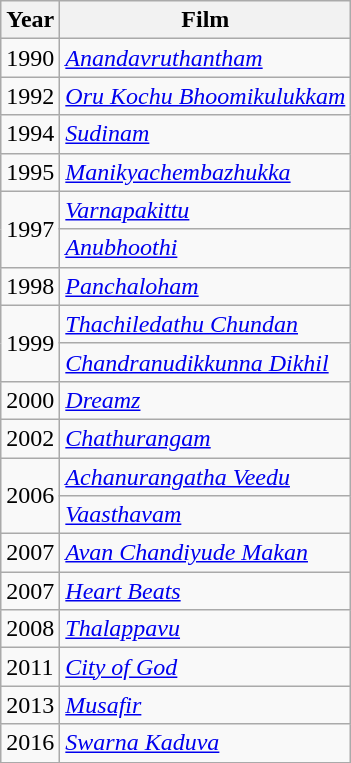<table class="wikitable">
<tr>
<th>Year</th>
<th>Film</th>
</tr>
<tr>
<td>1990</td>
<td><em><a href='#'>Anandavruthantham</a></em></td>
</tr>
<tr>
<td>1992</td>
<td><em><a href='#'>Oru Kochu Bhoomikulukkam</a></em></td>
</tr>
<tr>
<td>1994</td>
<td><em><a href='#'>Sudinam</a></em></td>
</tr>
<tr>
<td>1995</td>
<td><em><a href='#'>Manikyachembazhukka</a></em></td>
</tr>
<tr>
<td rowspan=2>1997</td>
<td><em><a href='#'>Varnapakittu</a></em></td>
</tr>
<tr>
<td><em><a href='#'>Anubhoothi</a></em></td>
</tr>
<tr>
<td>1998</td>
<td><em><a href='#'>Panchaloham</a></em></td>
</tr>
<tr>
<td rowspan=2>1999</td>
<td><em><a href='#'>Thachiledathu Chundan</a></em></td>
</tr>
<tr>
<td><em><a href='#'>Chandranudikkunna Dikhil</a></em></td>
</tr>
<tr>
<td>2000</td>
<td><em><a href='#'>Dreamz</a></em></td>
</tr>
<tr>
<td>2002</td>
<td><em><a href='#'>Chathurangam</a></em></td>
</tr>
<tr>
<td rowspan=2>2006</td>
<td><em><a href='#'>Achanurangatha Veedu</a></em></td>
</tr>
<tr>
<td><em><a href='#'>Vaasthavam</a></em></td>
</tr>
<tr>
<td>2007</td>
<td><em><a href='#'>Avan Chandiyude Makan</a></em></td>
</tr>
<tr>
<td>2007</td>
<td><em><a href='#'>Heart Beats</a></em></td>
</tr>
<tr>
<td>2008</td>
<td><em><a href='#'>Thalappavu</a></em></td>
</tr>
<tr>
<td>2011</td>
<td><em><a href='#'>City of God</a></em></td>
</tr>
<tr>
<td>2013</td>
<td><em><a href='#'>Musafir</a></em></td>
</tr>
<tr>
<td>2016</td>
<td><em><a href='#'>Swarna Kaduva</a></em></td>
</tr>
</table>
